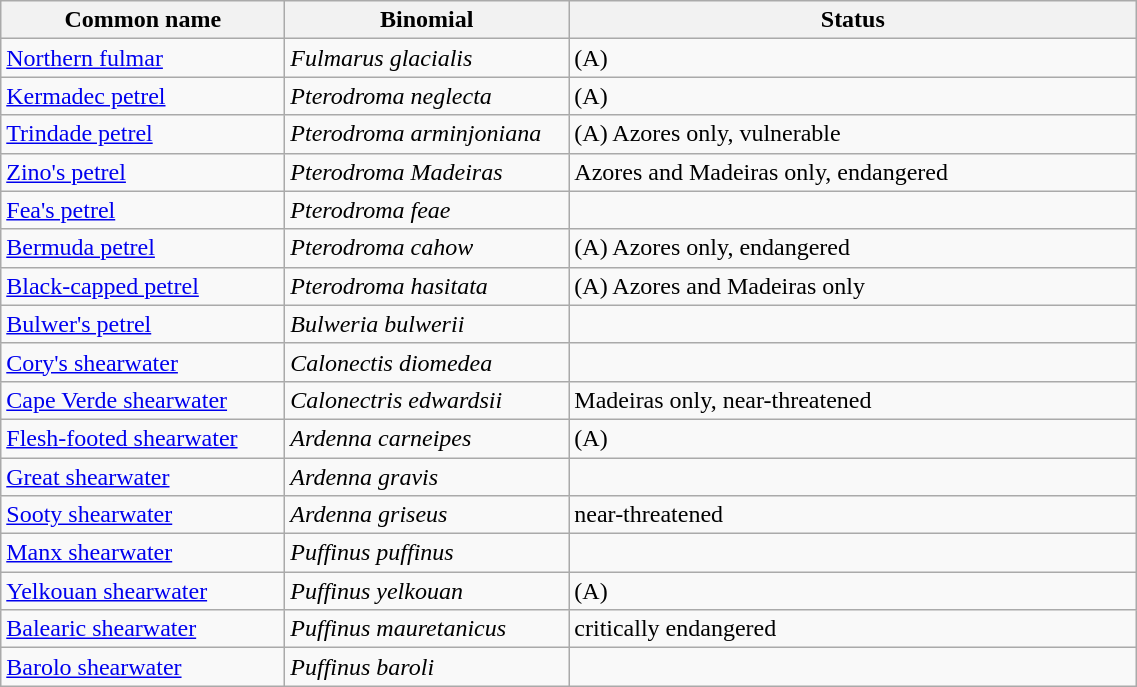<table width=60% class="wikitable">
<tr>
<th width=15%>Common name</th>
<th width=15%>Binomial</th>
<th width=30%>Status</th>
</tr>
<tr>
<td><a href='#'>Northern fulmar</a></td>
<td><em>Fulmarus glacialis</em></td>
<td>(A)</td>
</tr>
<tr>
<td><a href='#'>Kermadec petrel</a></td>
<td><em>Pterodroma neglecta</em></td>
<td>(A)</td>
</tr>
<tr>
<td><a href='#'>Trindade petrel</a></td>
<td><em>Pterodroma arminjoniana</em></td>
<td>(A) Azores only, vulnerable</td>
</tr>
<tr>
<td><a href='#'>Zino's petrel</a></td>
<td><em>Pterodroma Madeiras</em></td>
<td>Azores and Madeiras only, endangered</td>
</tr>
<tr>
<td><a href='#'>Fea's petrel</a></td>
<td><em>Pterodroma feae</em></td>
<td></td>
</tr>
<tr>
<td><a href='#'>Bermuda petrel</a></td>
<td><em>Pterodroma cahow</em></td>
<td>(A) Azores only, endangered</td>
</tr>
<tr>
<td><a href='#'>Black-capped petrel</a></td>
<td><em>Pterodroma hasitata</em></td>
<td>(A) Azores and Madeiras only</td>
</tr>
<tr>
<td><a href='#'>Bulwer's petrel</a></td>
<td><em>Bulweria bulwerii</em></td>
<td></td>
</tr>
<tr>
<td><a href='#'>Cory's shearwater</a></td>
<td><em>Calonectis diomedea</em></td>
<td></td>
</tr>
<tr>
<td><a href='#'>Cape Verde shearwater</a></td>
<td><em>Calonectris edwardsii</em></td>
<td>Madeiras only, near-threatened</td>
</tr>
<tr>
<td><a href='#'>Flesh-footed shearwater</a></td>
<td><em>Ardenna carneipes</em></td>
<td>(A)</td>
</tr>
<tr>
<td><a href='#'>Great shearwater</a></td>
<td><em>Ardenna gravis</em></td>
<td></td>
</tr>
<tr>
<td><a href='#'>Sooty shearwater</a></td>
<td><em>Ardenna griseus</em></td>
<td>near-threatened</td>
</tr>
<tr>
<td><a href='#'>Manx shearwater</a></td>
<td><em>Puffinus puffinus</em></td>
<td></td>
</tr>
<tr>
<td><a href='#'>Yelkouan shearwater</a></td>
<td><em>Puffinus yelkouan</em></td>
<td>(A)</td>
</tr>
<tr>
<td><a href='#'>Balearic shearwater</a></td>
<td><em>Puffinus mauretanicus</em></td>
<td>critically endangered</td>
</tr>
<tr>
<td><a href='#'>Barolo shearwater</a></td>
<td><em>Puffinus baroli</em></td>
<td></td>
</tr>
</table>
